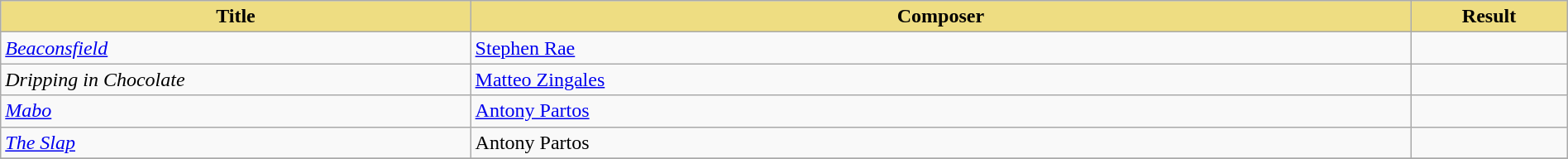<table class="wikitable" width=100%>
<tr>
<th style="width:30%;background:#EEDD82;">Title</th>
<th style="width:60%;background:#EEDD82;">Composer</th>
<th style="width:10%;background:#EEDD82;">Result<br></th>
</tr>
<tr>
<td><em><a href='#'>Beaconsfield</a></em></td>
<td><a href='#'>Stephen Rae</a></td>
<td></td>
</tr>
<tr>
<td><em>Dripping in Chocolate</em></td>
<td><a href='#'>Matteo Zingales</a></td>
<td></td>
</tr>
<tr>
<td><em><a href='#'>Mabo</a></em></td>
<td><a href='#'>Antony Partos</a></td>
<td></td>
</tr>
<tr>
<td><em><a href='#'>The Slap</a></em></td>
<td>Antony Partos</td>
<td></td>
</tr>
<tr>
</tr>
</table>
